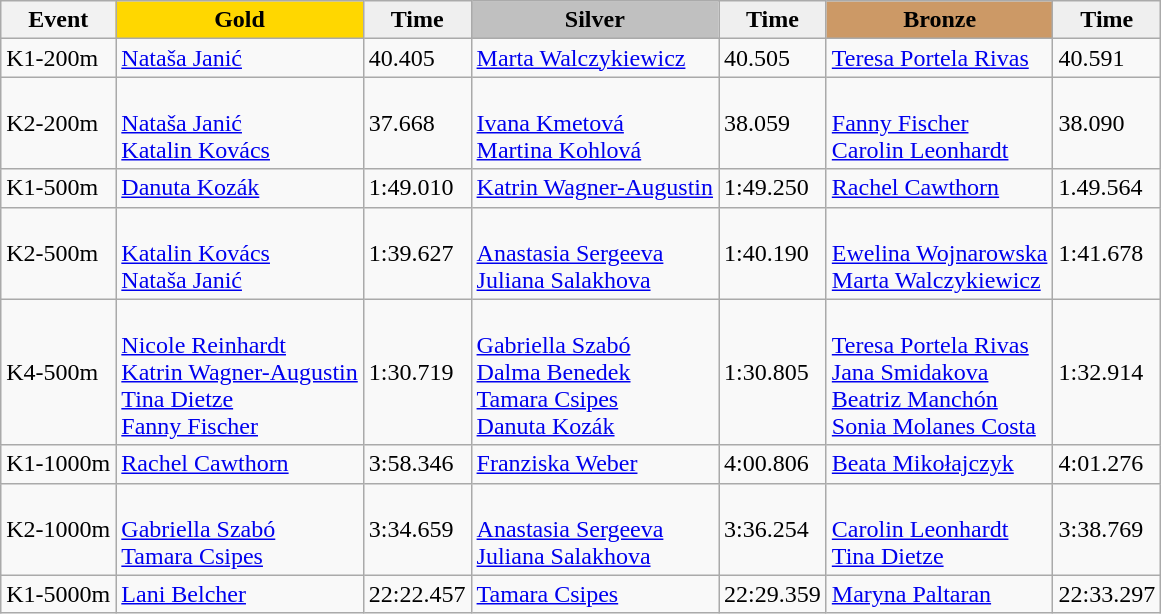<table class="wikitable">
<tr>
<th>Event</th>
<td align=center bgcolor="gold"><strong>Gold</strong></td>
<td align=center bgcolor="EFEFEF"><strong>Time</strong></td>
<td align=center bgcolor="silver"><strong>Silver</strong></td>
<td align=center bgcolor="EFEFEF"><strong>Time</strong></td>
<td align=center bgcolor="CC9966"><strong>Bronze</strong></td>
<td align=center bgcolor="EFEFEF"><strong>Time</strong></td>
</tr>
<tr>
<td>K1-200m</td>
<td> <a href='#'>Nataša Janić</a></td>
<td>40.405</td>
<td> <a href='#'>Marta Walczykiewicz</a></td>
<td>40.505</td>
<td> <a href='#'>Teresa Portela Rivas</a></td>
<td>40.591</td>
</tr>
<tr>
<td>K2-200m</td>
<td><br><a href='#'>Nataša Janić</a><br><a href='#'>Katalin Kovács</a></td>
<td>37.668</td>
<td><br><a href='#'>Ivana Kmetová</a><br><a href='#'>Martina Kohlová</a></td>
<td>38.059</td>
<td><br><a href='#'>Fanny Fischer</a><br><a href='#'>Carolin Leonhardt</a></td>
<td>38.090</td>
</tr>
<tr>
<td>K1-500m</td>
<td> <a href='#'>Danuta Kozák</a></td>
<td>1:49.010</td>
<td> <a href='#'>Katrin Wagner-Augustin</a></td>
<td>1:49.250</td>
<td> <a href='#'>Rachel Cawthorn</a></td>
<td>1.49.564</td>
</tr>
<tr>
<td>K2-500m</td>
<td><br><a href='#'>Katalin Kovács</a><br><a href='#'>Nataša Janić</a></td>
<td>1:39.627</td>
<td><br><a href='#'>Anastasia Sergeeva</a><br><a href='#'>Juliana Salakhova</a></td>
<td>1:40.190</td>
<td><br><a href='#'>Ewelina Wojnarowska</a><br><a href='#'>Marta Walczykiewicz</a></td>
<td>1:41.678</td>
</tr>
<tr>
<td>K4-500m</td>
<td><br><a href='#'>Nicole Reinhardt</a><br><a href='#'>Katrin Wagner-Augustin</a><br><a href='#'>Tina Dietze</a><br><a href='#'>Fanny Fischer</a></td>
<td>1:30.719</td>
<td><br><a href='#'>Gabriella Szabó</a><br><a href='#'>Dalma Benedek</a><br><a href='#'>Tamara Csipes</a><br><a href='#'>Danuta Kozák</a></td>
<td>1:30.805</td>
<td><br><a href='#'>Teresa Portela Rivas</a><br><a href='#'>Jana Smidakova</a><br><a href='#'>Beatriz Manchón</a><br><a href='#'>Sonia Molanes Costa</a></td>
<td>1:32.914</td>
</tr>
<tr>
<td>K1-1000m</td>
<td> <a href='#'>Rachel Cawthorn</a></td>
<td>3:58.346</td>
<td> <a href='#'>Franziska Weber</a></td>
<td>4:00.806</td>
<td> <a href='#'>Beata Mikołajczyk</a></td>
<td>4:01.276</td>
</tr>
<tr>
<td>K2-1000m</td>
<td><br><a href='#'>Gabriella Szabó</a><br><a href='#'>Tamara Csipes</a></td>
<td>3:34.659</td>
<td><br><a href='#'>Anastasia Sergeeva</a><br><a href='#'>Juliana Salakhova</a></td>
<td>3:36.254</td>
<td><br><a href='#'>Carolin Leonhardt</a><br><a href='#'>Tina Dietze</a></td>
<td>3:38.769</td>
</tr>
<tr>
<td>K1-5000m</td>
<td> <a href='#'>Lani Belcher</a></td>
<td>22:22.457</td>
<td> <a href='#'>Tamara Csipes</a></td>
<td>22:29.359</td>
<td> <a href='#'>Maryna Paltaran</a></td>
<td>22:33.297</td>
</tr>
</table>
